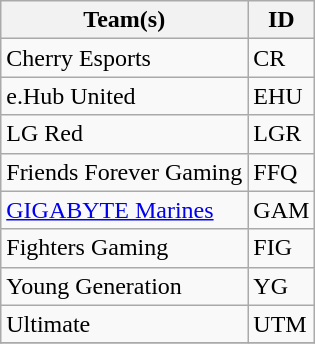<table class="wikitable">
<tr>
<th>Team(s)</th>
<th>ID</th>
</tr>
<tr>
<td> Cherry Esports</td>
<td>CR</td>
</tr>
<tr>
<td> e.Hub United </td>
<td>EHU</td>
</tr>
<tr>
<td> LG Red   </td>
<td>LGR</td>
</tr>
<tr>
<td> Friends Forever Gaming</td>
<td>FFQ</td>
</tr>
<tr>
<td> <a href='#'>GIGABYTE Marines</a></td>
<td>GAM</td>
</tr>
<tr>
<td> Fighters Gaming  </td>
<td>FIG</td>
</tr>
<tr>
<td> Young Generation</td>
<td>YG</td>
</tr>
<tr>
<td> Ultimate</td>
<td>UTM</td>
</tr>
<tr>
</tr>
</table>
